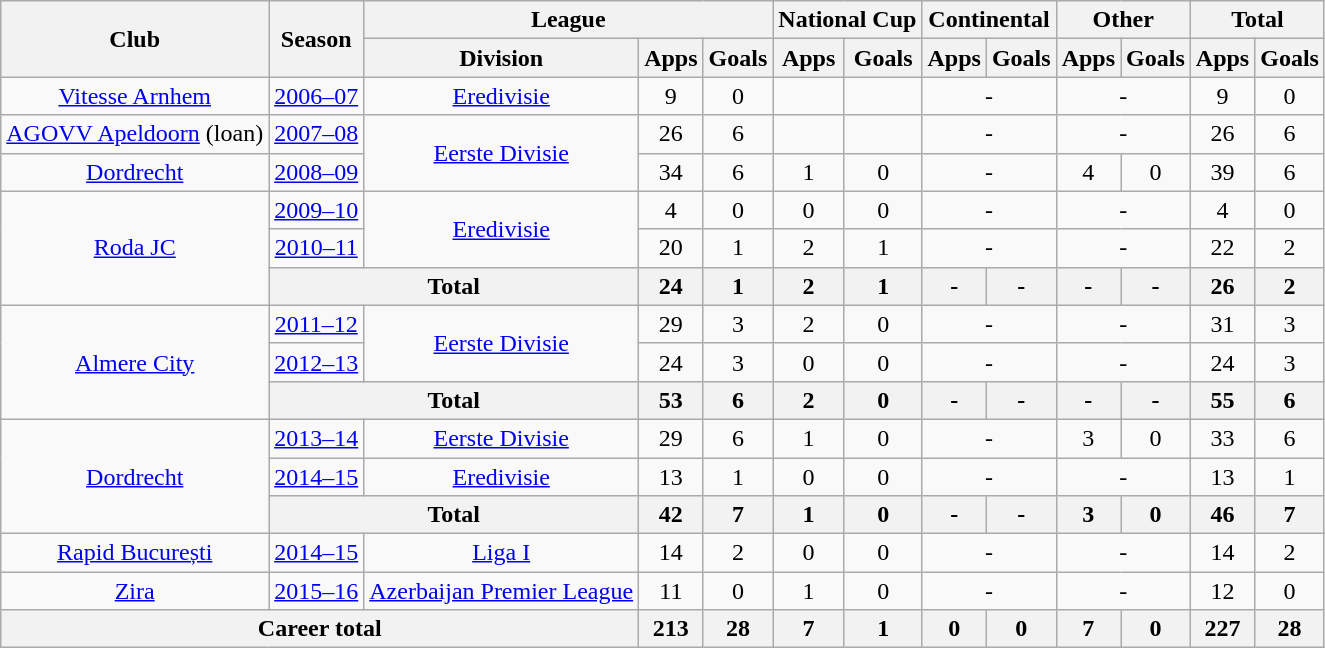<table class="wikitable" style="text-align: center;">
<tr>
<th rowspan="2">Club</th>
<th rowspan="2">Season</th>
<th colspan="3">League</th>
<th colspan="2">National Cup</th>
<th colspan="2">Continental</th>
<th colspan="2">Other</th>
<th colspan="2">Total</th>
</tr>
<tr>
<th>Division</th>
<th>Apps</th>
<th>Goals</th>
<th>Apps</th>
<th>Goals</th>
<th>Apps</th>
<th>Goals</th>
<th>Apps</th>
<th>Goals</th>
<th>Apps</th>
<th>Goals</th>
</tr>
<tr>
<td valign="center"><a href='#'>Vitesse Arnhem</a></td>
<td><a href='#'>2006–07</a></td>
<td><a href='#'>Eredivisie</a></td>
<td>9</td>
<td>0</td>
<td></td>
<td></td>
<td colspan="2">-</td>
<td colspan="2">-</td>
<td>9</td>
<td>0</td>
</tr>
<tr>
<td valign="center"><a href='#'>AGOVV Apeldoorn</a> (loan)</td>
<td><a href='#'>2007–08</a></td>
<td rowspan="2" valign="center"><a href='#'>Eerste Divisie</a></td>
<td>26</td>
<td>6</td>
<td></td>
<td></td>
<td colspan="2">-</td>
<td colspan="2">-</td>
<td>26</td>
<td>6</td>
</tr>
<tr>
<td valign="center"><a href='#'>Dordrecht</a></td>
<td><a href='#'>2008–09</a></td>
<td>34</td>
<td>6</td>
<td>1</td>
<td>0</td>
<td colspan="2">-</td>
<td>4</td>
<td>0</td>
<td>39</td>
<td>6</td>
</tr>
<tr>
<td rowspan="3" valign="center"><a href='#'>Roda JC</a></td>
<td><a href='#'>2009–10</a></td>
<td rowspan="2" valign="center"><a href='#'>Eredivisie</a></td>
<td>4</td>
<td>0</td>
<td>0</td>
<td>0</td>
<td colspan="2">-</td>
<td colspan="2">-</td>
<td>4</td>
<td>0</td>
</tr>
<tr>
<td><a href='#'>2010–11</a></td>
<td>20</td>
<td>1</td>
<td>2</td>
<td>1</td>
<td colspan="2">-</td>
<td colspan="2">-</td>
<td>22</td>
<td>2</td>
</tr>
<tr>
<th colspan="2">Total</th>
<th>24</th>
<th>1</th>
<th>2</th>
<th>1</th>
<th>-</th>
<th>-</th>
<th>-</th>
<th>-</th>
<th>26</th>
<th>2</th>
</tr>
<tr>
<td rowspan="3" valign="center"><a href='#'>Almere City</a></td>
<td><a href='#'>2011–12</a></td>
<td rowspan="2" valign="center"><a href='#'>Eerste Divisie</a></td>
<td>29</td>
<td>3</td>
<td>2</td>
<td>0</td>
<td colspan="2">-</td>
<td colspan="2">-</td>
<td>31</td>
<td>3</td>
</tr>
<tr>
<td><a href='#'>2012–13</a></td>
<td>24</td>
<td>3</td>
<td>0</td>
<td>0</td>
<td colspan="2">-</td>
<td colspan="2">-</td>
<td>24</td>
<td>3</td>
</tr>
<tr>
<th colspan="2">Total</th>
<th>53</th>
<th>6</th>
<th>2</th>
<th>0</th>
<th>-</th>
<th>-</th>
<th>-</th>
<th>-</th>
<th>55</th>
<th>6</th>
</tr>
<tr>
<td rowspan="3" valign="center"><a href='#'>Dordrecht</a></td>
<td><a href='#'>2013–14</a></td>
<td><a href='#'>Eerste Divisie</a></td>
<td>29</td>
<td>6</td>
<td>1</td>
<td>0</td>
<td colspan="2">-</td>
<td>3</td>
<td>0</td>
<td>33</td>
<td>6</td>
</tr>
<tr>
<td><a href='#'>2014–15</a></td>
<td><a href='#'>Eredivisie</a></td>
<td>13</td>
<td>1</td>
<td>0</td>
<td>0</td>
<td colspan="2">-</td>
<td colspan="2">-</td>
<td>13</td>
<td>1</td>
</tr>
<tr>
<th colspan="2">Total</th>
<th>42</th>
<th>7</th>
<th>1</th>
<th>0</th>
<th>-</th>
<th>-</th>
<th>3</th>
<th>0</th>
<th>46</th>
<th>7</th>
</tr>
<tr>
<td valign="center"><a href='#'>Rapid București</a></td>
<td><a href='#'>2014–15</a></td>
<td><a href='#'>Liga I</a></td>
<td>14</td>
<td>2</td>
<td>0</td>
<td>0</td>
<td colspan="2">-</td>
<td colspan="2">-</td>
<td>14</td>
<td>2</td>
</tr>
<tr>
<td valign="center"><a href='#'>Zira</a></td>
<td><a href='#'>2015–16</a></td>
<td><a href='#'>Azerbaijan Premier League</a></td>
<td>11</td>
<td>0</td>
<td>1</td>
<td>0</td>
<td colspan="2">-</td>
<td colspan="2">-</td>
<td>12</td>
<td>0</td>
</tr>
<tr>
<th colspan="3">Career total</th>
<th>213</th>
<th>28</th>
<th>7</th>
<th>1</th>
<th>0</th>
<th>0</th>
<th>7</th>
<th>0</th>
<th>227</th>
<th>28</th>
</tr>
</table>
